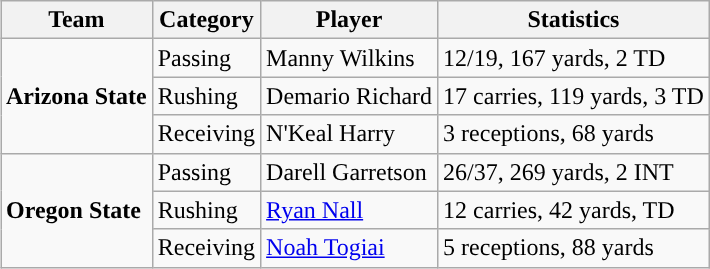<table class="wikitable" style="float: right;">
<tr>
<th>Team</th>
<th>Category</th>
<th>Player</th>
<th>Statistics</th>
</tr>
<tr>
<td rowspan=3><strong>Arizona State</strong></td>
<td>Passing</td>
<td>Manny Wilkins</td>
<td>12/19, 167 yards, 2 TD</td>
</tr>
<tr>
<td>Rushing</td>
<td>Demario Richard</td>
<td>17 carries, 119 yards, 3 TD</td>
</tr>
<tr>
<td>Receiving</td>
<td>N'Keal Harry</td>
<td>3 receptions, 68 yards</td>
</tr>
<tr>
<td rowspan=3><strong>Oregon State</strong></td>
<td>Passing</td>
<td>Darell Garretson</td>
<td>26/37, 269 yards, 2 INT</td>
</tr>
<tr>
<td>Rushing</td>
<td><a href='#'>Ryan Nall</a></td>
<td>12 carries, 42 yards, TD</td>
</tr>
<tr>
<td>Receiving</td>
<td><a href='#'>Noah Togiai</a></td>
<td>5 receptions, 88 yards</td>
</tr>
</table>
